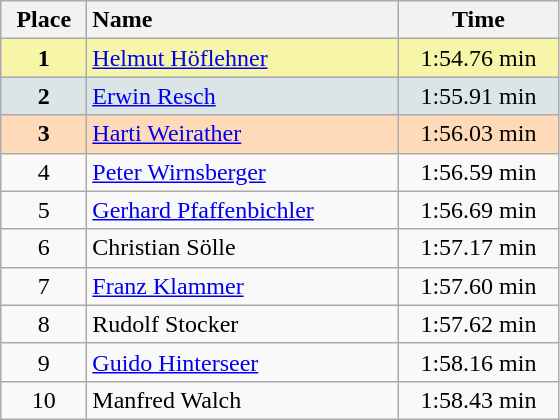<table class="wikitable" style="text-align:center">
<tr>
<th width="50">Place</th>
<th width="200" style="text-align:left">Name</th>
<th width="100">Time</th>
</tr>
<tr bgcolor="#F7F6A8">
<td><strong>1</strong></td>
<td align="left"><a href='#'>Helmut Höflehner</a></td>
<td>1:54.76 min</td>
</tr>
<tr bgcolor="#DCE5E5">
<td><strong>2</strong></td>
<td align="left"><a href='#'>Erwin Resch</a></td>
<td>1:55.91 min</td>
</tr>
<tr bgcolor="#FFDAB9">
<td><strong>3</strong></td>
<td align="left"><a href='#'>Harti Weirather</a></td>
<td>1:56.03 min</td>
</tr>
<tr>
<td>4</td>
<td align="left"><a href='#'>Peter Wirnsberger</a></td>
<td>1:56.59 min</td>
</tr>
<tr>
<td>5</td>
<td align="left"><a href='#'>Gerhard Pfaffenbichler</a></td>
<td>1:56.69 min</td>
</tr>
<tr>
<td>6</td>
<td align="left">Christian Sölle</td>
<td>1:57.17 min</td>
</tr>
<tr>
<td>7</td>
<td align="left"><a href='#'>Franz Klammer</a></td>
<td>1:57.60 min</td>
</tr>
<tr>
<td>8</td>
<td align="left">Rudolf Stocker</td>
<td>1:57.62 min</td>
</tr>
<tr>
<td>9</td>
<td align="left"><a href='#'>Guido Hinterseer</a></td>
<td>1:58.16 min</td>
</tr>
<tr>
<td>10</td>
<td align="left">Manfred Walch</td>
<td>1:58.43 min</td>
</tr>
</table>
